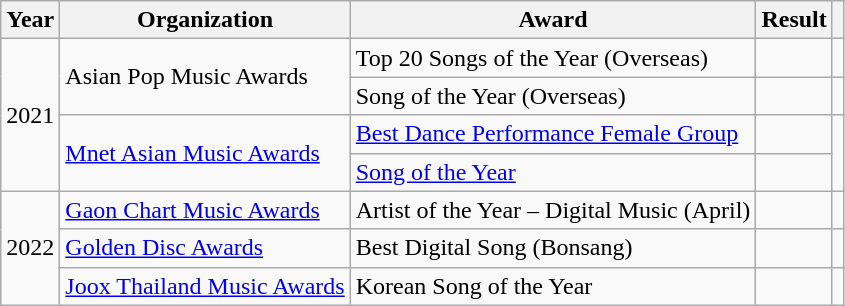<table class="wikitable">
<tr>
<th>Year</th>
<th>Organization</th>
<th>Award</th>
<th>Result</th>
<th></th>
</tr>
<tr>
<td style="text-align:center" rowspan="4">2021</td>
<td rowspan="2">Asian Pop Music Awards</td>
<td>Top 20 Songs of the Year (Overseas)</td>
<td></td>
<td style="text-align:center"></td>
</tr>
<tr>
<td>Song of the Year (Overseas)</td>
<td></td>
<td style="text-align:center"></td>
</tr>
<tr>
<td rowspan="2"><a href='#'>Mnet Asian Music Awards</a></td>
<td><a href='#'>Best Dance Performance Female Group</a></td>
<td></td>
<td style="text-align:center" rowspan="2"></td>
</tr>
<tr>
<td><a href='#'>Song of the Year</a></td>
<td></td>
</tr>
<tr>
<td style="text-align:center" rowspan="3">2022</td>
<td><a href='#'>Gaon Chart Music Awards</a></td>
<td>Artist of the Year – Digital Music (April)</td>
<td></td>
<td style="text-align:center"></td>
</tr>
<tr>
<td><a href='#'>Golden Disc Awards</a></td>
<td>Best Digital Song (Bonsang)</td>
<td></td>
<td style="text-align:center"></td>
</tr>
<tr>
<td><a href='#'>Joox Thailand Music Awards</a></td>
<td>Korean Song of the Year</td>
<td></td>
<td style="text-align:center"></td>
</tr>
</table>
